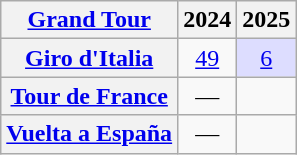<table class="wikitable plainrowheaders">
<tr>
<th scope="col"><a href='#'>Grand Tour</a></th>
<th scope="col">2024</th>
<th scope="col">2025</th>
</tr>
<tr style="text-align:center;">
<th scope="row"> <a href='#'>Giro d'Italia</a></th>
<td><a href='#'>49</a></td>
<td style="background:#ddf;"><a href='#'>6</a></td>
</tr>
<tr style="text-align:center;">
<th scope="row"> <a href='#'>Tour de France</a></th>
<td>—</td>
<td></td>
</tr>
<tr style="text-align:center;">
<th scope="row"> <a href='#'>Vuelta a España</a></th>
<td>—</td>
<td></td>
</tr>
</table>
